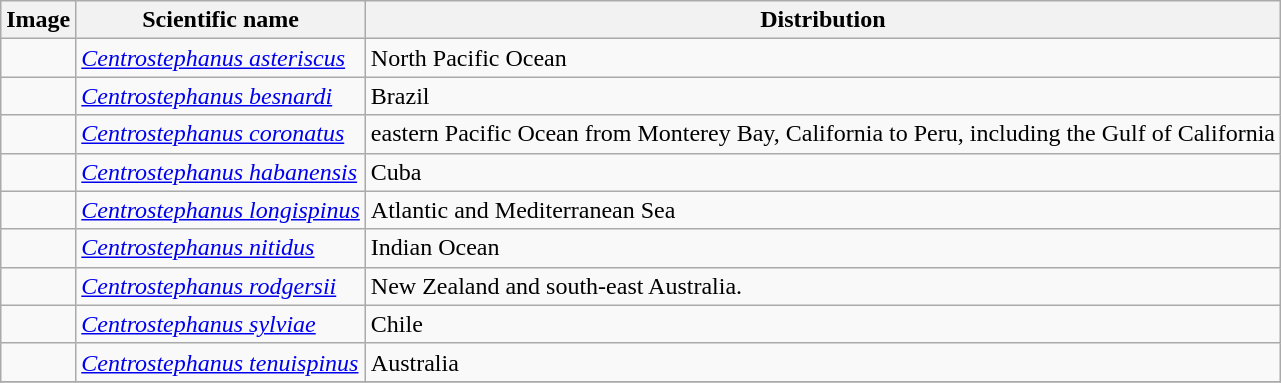<table class="wikitable">
<tr>
<th>Image</th>
<th>Scientific name</th>
<th>Distribution</th>
</tr>
<tr>
<td></td>
<td><em><a href='#'>Centrostephanus asteriscus</a></em> </td>
<td>North Pacific Ocean</td>
</tr>
<tr>
<td></td>
<td><em><a href='#'>Centrostephanus besnardi</a></em> </td>
<td>Brazil</td>
</tr>
<tr>
<td></td>
<td><em><a href='#'>Centrostephanus coronatus</a></em> </td>
<td>eastern Pacific Ocean from Monterey Bay, California to Peru, including the Gulf of California</td>
</tr>
<tr>
<td></td>
<td><em><a href='#'>Centrostephanus habanensis</a></em> </td>
<td>Cuba</td>
</tr>
<tr>
<td></td>
<td><em><a href='#'>Centrostephanus longispinus</a></em> </td>
<td>Atlantic and Mediterranean Sea</td>
</tr>
<tr>
<td></td>
<td><em><a href='#'>Centrostephanus nitidus</a></em> </td>
<td>Indian Ocean</td>
</tr>
<tr>
<td></td>
<td><em><a href='#'>Centrostephanus rodgersii</a></em> </td>
<td>New Zealand and south-east Australia.</td>
</tr>
<tr>
<td></td>
<td><em><a href='#'>Centrostephanus sylviae</a></em> </td>
<td>Chile</td>
</tr>
<tr>
<td></td>
<td><em><a href='#'>Centrostephanus tenuispinus</a></em> </td>
<td>Australia</td>
</tr>
<tr>
</tr>
</table>
